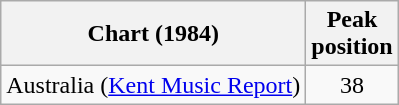<table class="wikitable">
<tr>
<th>Chart (1984)</th>
<th>Peak<br> position</th>
</tr>
<tr>
<td>Australia (<a href='#'>Kent Music Report</a>)</td>
<td align="center">38</td>
</tr>
</table>
